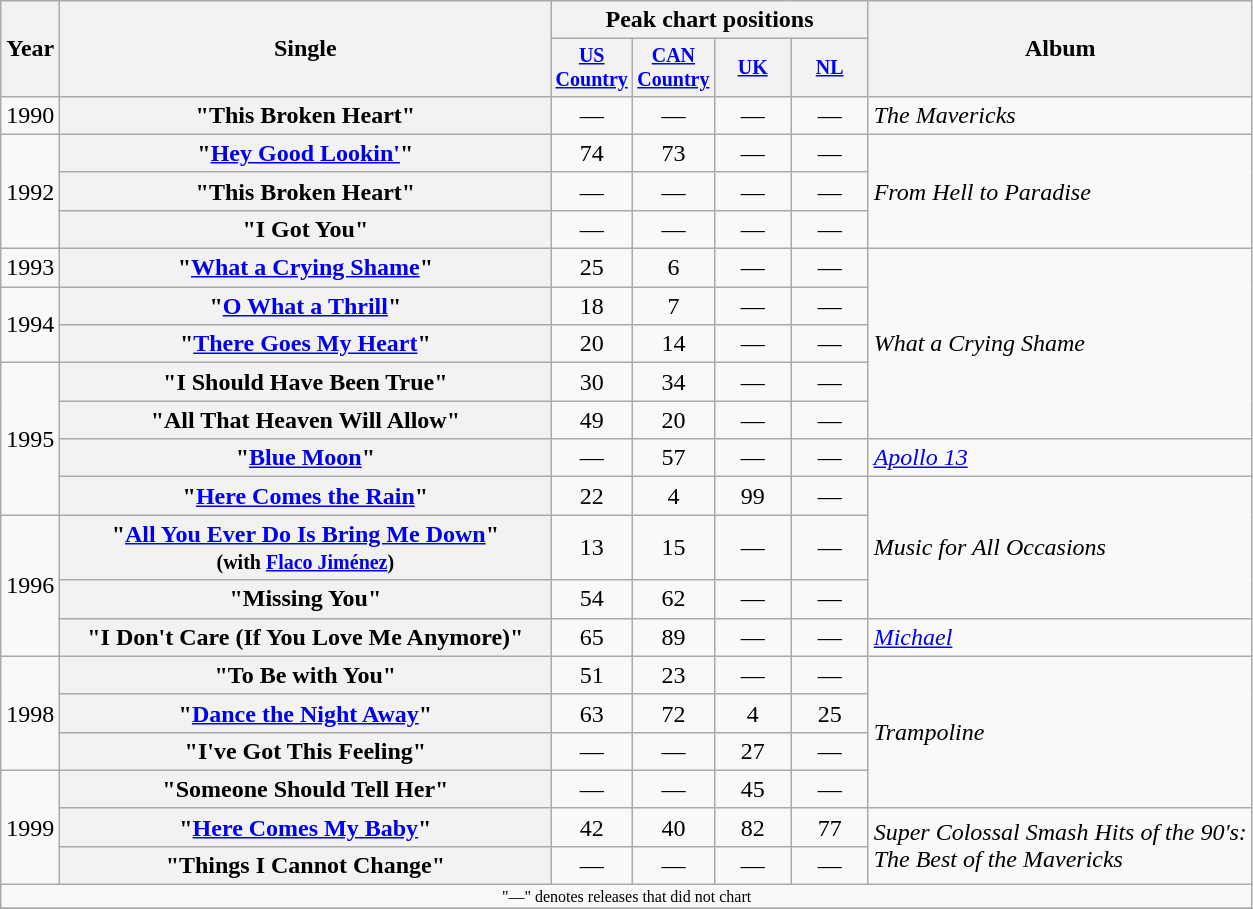<table class="wikitable plainrowheaders" style="text-align:center;">
<tr>
<th rowspan="2">Year</th>
<th rowspan="2" style="width:20em;">Single</th>
<th colspan="4">Peak chart positions</th>
<th rowspan="2">Album</th>
</tr>
<tr style="font-size:smaller;">
<th width="45"><a href='#'>US Country</a><br></th>
<th width="45"><a href='#'>CAN Country</a></th>
<th width="45"><a href='#'>UK</a><br></th>
<th width="45"><a href='#'>NL</a></th>
</tr>
<tr>
<td>1990</td>
<th scope="row">"This Broken Heart"</th>
<td>—</td>
<td>—</td>
<td>—</td>
<td>—</td>
<td align="left"><em>The Mavericks</em></td>
</tr>
<tr>
<td rowspan="3">1992</td>
<th scope="row">"<a href='#'>Hey Good Lookin'</a>"</th>
<td>74</td>
<td>73</td>
<td>—</td>
<td>—</td>
<td align="left" rowspan="3"><em>From Hell to Paradise</em></td>
</tr>
<tr>
<th scope="row">"This Broken Heart"</th>
<td>—</td>
<td>—</td>
<td>—</td>
<td>—</td>
</tr>
<tr>
<th scope="row">"I Got You"</th>
<td>—</td>
<td>—</td>
<td>—</td>
<td>—</td>
</tr>
<tr>
<td>1993</td>
<th scope="row">"<a href='#'>What a Crying Shame</a>"</th>
<td>25</td>
<td>6</td>
<td>—</td>
<td>—</td>
<td align="left" rowspan="5"><em>What a Crying Shame</em></td>
</tr>
<tr>
<td rowspan="2">1994</td>
<th scope="row">"<a href='#'>O What a Thrill</a>"</th>
<td>18</td>
<td>7</td>
<td>—</td>
<td>—</td>
</tr>
<tr>
<th scope="row">"<a href='#'>There Goes My Heart</a>"</th>
<td>20</td>
<td>14</td>
<td>—</td>
<td>—</td>
</tr>
<tr>
<td rowspan="4">1995</td>
<th scope="row">"I Should Have Been True"</th>
<td>30</td>
<td>34</td>
<td>—</td>
<td>—</td>
</tr>
<tr>
<th scope="row">"All That Heaven Will Allow"</th>
<td>49</td>
<td>20</td>
<td>—</td>
<td>—</td>
</tr>
<tr>
<th scope="row">"<a href='#'>Blue Moon</a>"</th>
<td>—</td>
<td>57</td>
<td>—</td>
<td>—</td>
<td align="left"><em><a href='#'>Apollo 13</a></em> </td>
</tr>
<tr>
<th scope="row">"<a href='#'>Here Comes the Rain</a>"</th>
<td>22</td>
<td>4</td>
<td>99</td>
<td>—</td>
<td align="left" rowspan="3"><em>Music for All Occasions</em></td>
</tr>
<tr>
<td rowspan="3">1996</td>
<th scope="row">"<a href='#'>All You Ever Do Is Bring Me Down</a>"<br><small>(with <a href='#'>Flaco Jiménez</a>)</small></th>
<td>13</td>
<td>15</td>
<td>—</td>
<td>—</td>
</tr>
<tr>
<th scope="row">"Missing You"</th>
<td>54</td>
<td>62</td>
<td>—</td>
<td>—</td>
</tr>
<tr>
<th scope="row">"I Don't Care (If You Love Me Anymore)"</th>
<td>65</td>
<td>89</td>
<td>—</td>
<td>—</td>
<td align="left"><em><a href='#'>Michael</a></em> </td>
</tr>
<tr>
<td rowspan="3">1998</td>
<th scope="row">"To Be with You"</th>
<td>51</td>
<td>23</td>
<td>—</td>
<td>—</td>
<td align="left" rowspan="4"><em>Trampoline</em></td>
</tr>
<tr>
<th scope="row">"<a href='#'>Dance the Night Away</a>"</th>
<td>63</td>
<td>72</td>
<td>4</td>
<td>25</td>
</tr>
<tr>
<th scope="row">"I've Got This Feeling"</th>
<td>—</td>
<td>—</td>
<td>27</td>
<td>—</td>
</tr>
<tr>
<td rowspan="3">1999</td>
<th scope="row">"Someone Should Tell Her"</th>
<td>—</td>
<td>—</td>
<td>45</td>
<td>—</td>
</tr>
<tr>
<th scope="row">"<a href='#'>Here Comes My Baby</a>"</th>
<td>42</td>
<td>40</td>
<td>82</td>
<td>77</td>
<td align="left" rowspan="2"><em>Super Colossal Smash Hits of the 90's:<br>The Best of the Mavericks</em></td>
</tr>
<tr>
<th scope="row">"Things I Cannot Change"</th>
<td>—</td>
<td>—</td>
<td>—</td>
<td>—</td>
</tr>
<tr>
<td colspan="7" style="font-size:8pt">"—" denotes releases that did not chart</td>
</tr>
<tr>
</tr>
</table>
